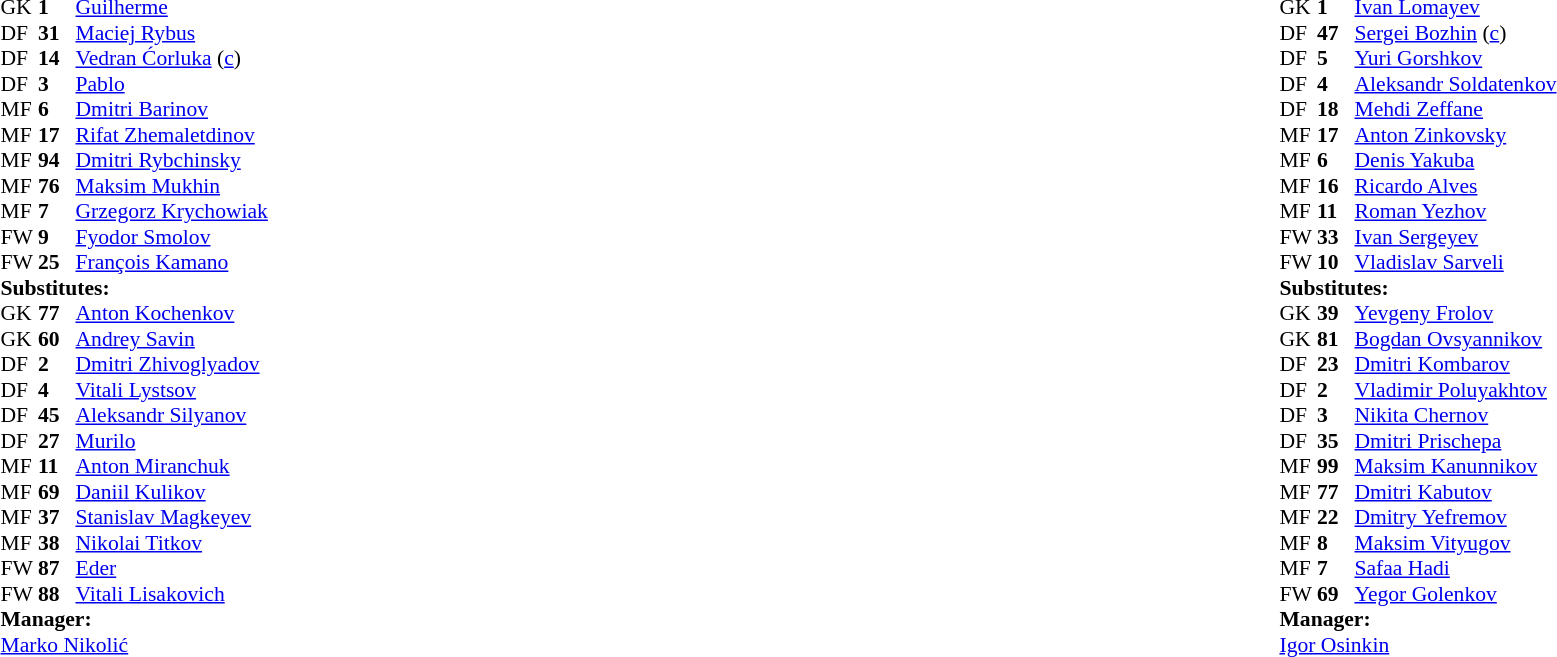<table style="width:100%">
<tr>
<td style="vertical-align:top;width:40%"><br><table style="font-size:90%" cellspacing="0" cellpadding="0">
<tr>
<th width=25></th>
<th width=25></th>
</tr>
<tr>
<td>GK</td>
<td><strong>1 </strong></td>
<td> <a href='#'>Guilherme</a></td>
</tr>
<tr>
<td>DF</td>
<td><strong>31</strong></td>
<td> <a href='#'>Maciej Rybus</a></td>
<td></td>
</tr>
<tr>
<td>DF</td>
<td><strong>14</strong></td>
<td> <a href='#'>Vedran Ćorluka</a> (<a href='#'>c</a>)</td>
<td></td>
<td></td>
</tr>
<tr>
<td>DF</td>
<td><strong>3 </strong></td>
<td> <a href='#'>Pablo</a></td>
<td></td>
</tr>
<tr>
<td>MF</td>
<td><strong>6 </strong></td>
<td> <a href='#'>Dmitri Barinov</a></td>
<td></td>
<td></td>
</tr>
<tr>
<td>MF</td>
<td><strong>17</strong></td>
<td> <a href='#'>Rifat Zhemaletdinov</a></td>
<td></td>
<td></td>
</tr>
<tr>
<td>MF</td>
<td><strong>94</strong></td>
<td> <a href='#'>Dmitri Rybchinsky</a></td>
<td></td>
</tr>
<tr>
<td>MF</td>
<td><strong>76</strong></td>
<td> <a href='#'>Maksim Mukhin</a></td>
<td></td>
<td></td>
</tr>
<tr>
<td>MF</td>
<td><strong>7 </strong></td>
<td> <a href='#'>Grzegorz Krychowiak</a></td>
</tr>
<tr>
<td>FW</td>
<td><strong>9 </strong></td>
<td> <a href='#'>Fyodor Smolov</a></td>
<td></td>
<td></td>
</tr>
<tr>
<td>FW</td>
<td><strong>25</strong></td>
<td> <a href='#'>François Kamano</a></td>
<td></td>
</tr>
<tr>
<td colspan="4"><strong>Substitutes:</strong></td>
</tr>
<tr>
<td>GK</td>
<td><strong>77</strong></td>
<td> <a href='#'>Anton Kochenkov</a></td>
</tr>
<tr>
<td>GK</td>
<td><strong>60</strong></td>
<td> <a href='#'>Andrey Savin</a></td>
</tr>
<tr>
<td>DF</td>
<td><strong>2 </strong></td>
<td> <a href='#'>Dmitri Zhivoglyadov</a></td>
</tr>
<tr>
<td>DF</td>
<td><strong>4 </strong></td>
<td> <a href='#'>Vitali Lystsov</a></td>
</tr>
<tr>
<td>DF</td>
<td><strong>45</strong></td>
<td> <a href='#'>Aleksandr Silyanov</a></td>
</tr>
<tr>
<td>DF</td>
<td><strong>27</strong></td>
<td> <a href='#'>Murilo</a></td>
<td></td>
<td></td>
</tr>
<tr>
<td>MF</td>
<td><strong>11</strong></td>
<td> <a href='#'>Anton Miranchuk</a></td>
<td></td>
<td></td>
</tr>
<tr>
<td>MF</td>
<td><strong>69</strong></td>
<td> <a href='#'>Daniil Kulikov</a></td>
<td></td>
<td></td>
</tr>
<tr>
<td>MF</td>
<td><strong>37</strong></td>
<td> <a href='#'>Stanislav Magkeyev</a></td>
<td></td>
<td></td>
</tr>
<tr>
<td>MF</td>
<td><strong>38</strong></td>
<td> <a href='#'>Nikolai Titkov</a></td>
</tr>
<tr>
<td>FW</td>
<td><strong>87</strong></td>
<td> <a href='#'>Eder</a></td>
<td></td>
<td></td>
</tr>
<tr>
<td>FW</td>
<td><strong>88</strong></td>
<td> <a href='#'>Vitali Lisakovich</a></td>
</tr>
<tr>
<td colspan="4"><strong>Manager:</strong></td>
</tr>
<tr>
<td colspan="4"> <a href='#'>Marko Nikolić</a></td>
</tr>
</table>
</td>
<td style="vertical-align:top"></td>
<td style="vertical-align:top; width:50%"><br><table cellspacing="0" cellpadding="0" style="font-size:90%; margin:auto">
<tr>
<th width=25></th>
<th width=25></th>
</tr>
<tr>
<td>GK</td>
<td><strong>1 </strong></td>
<td> <a href='#'>Ivan Lomayev</a></td>
</tr>
<tr>
<td>DF</td>
<td><strong>47</strong></td>
<td> <a href='#'>Sergei Bozhin</a> (<a href='#'>c</a>)</td>
<td></td>
<td></td>
</tr>
<tr>
<td>DF</td>
<td><strong>5 </strong></td>
<td> <a href='#'>Yuri Gorshkov</a></td>
</tr>
<tr>
<td>DF</td>
<td><strong>4 </strong></td>
<td> <a href='#'>Aleksandr Soldatenkov</a></td>
</tr>
<tr>
<td>DF</td>
<td><strong>18</strong></td>
<td> <a href='#'>Mehdi Zeffane</a></td>
<td></td>
<td></td>
</tr>
<tr>
<td>MF</td>
<td><strong>17</strong></td>
<td> <a href='#'>Anton Zinkovsky</a></td>
</tr>
<tr>
<td>MF</td>
<td><strong>6 </strong></td>
<td> <a href='#'>Denis Yakuba</a></td>
<td></td>
<td></td>
</tr>
<tr>
<td>MF</td>
<td><strong>16</strong></td>
<td> <a href='#'>Ricardo Alves</a></td>
</tr>
<tr>
<td>MF</td>
<td><strong>11</strong></td>
<td> <a href='#'>Roman Yezhov</a></td>
<td></td>
<td></td>
</tr>
<tr>
<td>FW</td>
<td><strong>33</strong></td>
<td> <a href='#'>Ivan Sergeyev</a></td>
</tr>
<tr>
<td>FW</td>
<td><strong>10</strong></td>
<td> <a href='#'>Vladislav Sarveli</a></td>
<td></td>
<td></td>
</tr>
<tr>
<td colspan="4"><strong>Substitutes:</strong></td>
</tr>
<tr>
<td>GK</td>
<td><strong>39</strong></td>
<td> <a href='#'>Yevgeny Frolov</a></td>
</tr>
<tr>
<td>GK</td>
<td><strong>81</strong></td>
<td> <a href='#'>Bogdan Ovsyannikov</a></td>
</tr>
<tr>
<td>DF</td>
<td><strong>23</strong></td>
<td> <a href='#'>Dmitri Kombarov</a></td>
</tr>
<tr>
<td>DF</td>
<td><strong>2 </strong></td>
<td> <a href='#'>Vladimir Poluyakhtov</a></td>
</tr>
<tr>
<td>DF</td>
<td><strong>3 </strong></td>
<td> <a href='#'>Nikita Chernov</a></td>
<td></td>
<td></td>
</tr>
<tr>
<td>DF</td>
<td><strong>35</strong></td>
<td> <a href='#'>Dmitri Prischepa</a></td>
</tr>
<tr>
<td>MF</td>
<td><strong>99</strong></td>
<td> <a href='#'>Maksim Kanunnikov</a></td>
</tr>
<tr>
<td>MF</td>
<td><strong>77</strong></td>
<td> <a href='#'>Dmitri Kabutov</a></td>
<td></td>
<td></td>
</tr>
<tr>
<td>MF</td>
<td><strong>22</strong></td>
<td> <a href='#'>Dmitry Yefremov</a></td>
<td></td>
<td></td>
</tr>
<tr>
<td>MF</td>
<td><strong>8 </strong></td>
<td> <a href='#'>Maksim Vityugov</a></td>
<td></td>
<td></td>
</tr>
<tr>
<td>MF</td>
<td><strong>7 </strong></td>
<td> <a href='#'>Safaa Hadi</a></td>
</tr>
<tr>
<td>FW</td>
<td><strong>69</strong></td>
<td> <a href='#'>Yegor Golenkov</a></td>
<td></td>
<td></td>
</tr>
<tr>
<td colspan="4"><strong>Manager:</strong></td>
</tr>
<tr>
<td colspan="4"> <a href='#'>Igor Osinkin</a></td>
</tr>
</table>
</td>
</tr>
</table>
